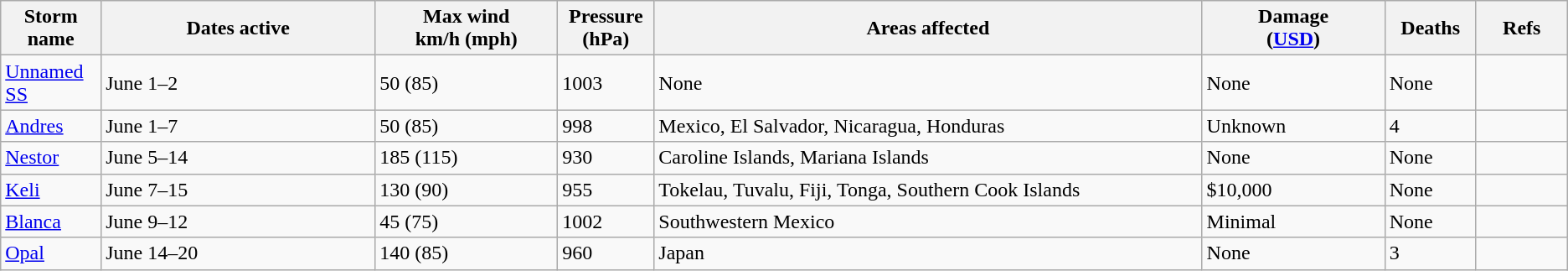<table class="wikitable sortable">
<tr>
<th width="5%">Storm name</th>
<th width="15%">Dates active</th>
<th width="10%">Max wind<br>km/h (mph)</th>
<th width="5%">Pressure<br>(hPa)</th>
<th width="30%">Areas affected</th>
<th width="10%">Damage<br>(<a href='#'>USD</a>)</th>
<th width="5%">Deaths</th>
<th width="5%">Refs</th>
</tr>
<tr>
<td><a href='#'>Unnamed SS</a></td>
<td>June 1–2</td>
<td>50 (85)</td>
<td>1003</td>
<td>None</td>
<td>None</td>
<td>None</td>
<td></td>
</tr>
<tr>
<td><a href='#'>Andres</a></td>
<td>June 1–7</td>
<td>50 (85)</td>
<td>998</td>
<td>Mexico, El Salvador, Nicaragua, Honduras</td>
<td>Unknown</td>
<td>4</td>
<td></td>
</tr>
<tr>
<td><a href='#'>Nestor</a></td>
<td>June 5–14</td>
<td>185 (115)</td>
<td>930</td>
<td>Caroline Islands, Mariana Islands</td>
<td>None</td>
<td>None</td>
<td></td>
</tr>
<tr>
<td><a href='#'>Keli</a></td>
<td>June 7–15</td>
<td>130 (90)</td>
<td>955</td>
<td>Tokelau, Tuvalu, Fiji, Tonga, Southern Cook Islands</td>
<td>$10,000</td>
<td>None</td>
<td></td>
</tr>
<tr>
<td><a href='#'>Blanca</a></td>
<td>June 9–12</td>
<td>45 (75)</td>
<td>1002</td>
<td>Southwestern Mexico</td>
<td>Minimal</td>
<td>None</td>
<td></td>
</tr>
<tr>
<td><a href='#'>Opal</a></td>
<td>June 14–20</td>
<td>140 (85)</td>
<td>960</td>
<td>Japan</td>
<td>None</td>
<td>3</td>
<td></td>
</tr>
</table>
